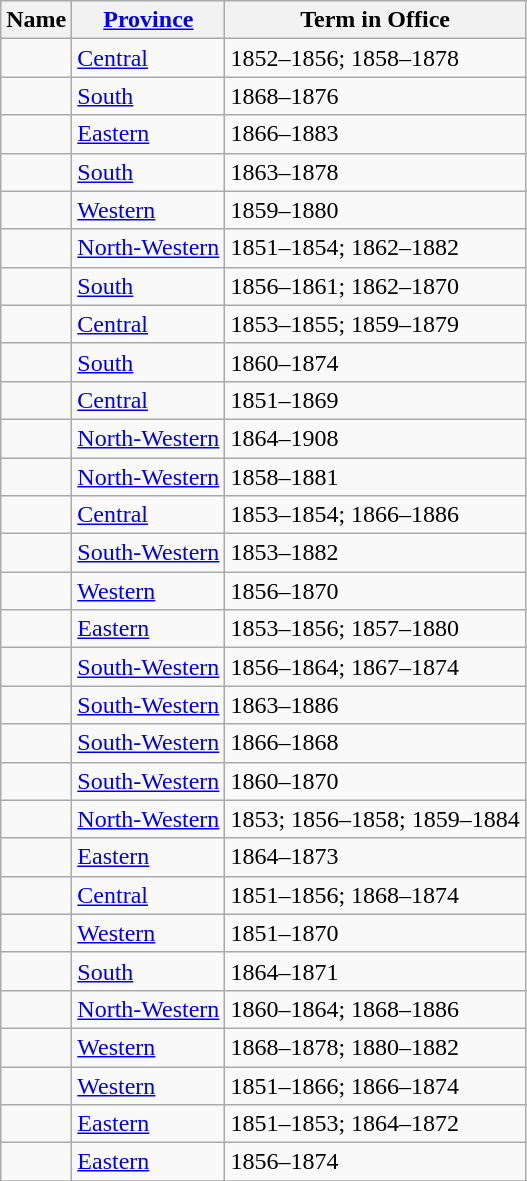<table class="wikitable sortable">
<tr>
<th>Name</th>
<th><a href='#'>Province</a></th>
<th>Term in Office</th>
</tr>
<tr>
<td></td>
<td><a href='#'>Central</a></td>
<td>1852–1856; 1858–1878</td>
</tr>
<tr>
<td></td>
<td><a href='#'>South</a></td>
<td>1868–1876</td>
</tr>
<tr>
<td></td>
<td><a href='#'>Eastern</a></td>
<td>1866–1883</td>
</tr>
<tr>
<td></td>
<td><a href='#'>South</a></td>
<td>1863–1878</td>
</tr>
<tr>
<td></td>
<td><a href='#'>Western</a></td>
<td>1859–1880</td>
</tr>
<tr>
<td></td>
<td><a href='#'>North-Western</a></td>
<td>1851–1854; 1862–1882</td>
</tr>
<tr>
<td></td>
<td><a href='#'>South</a></td>
<td>1856–1861; 1862–1870</td>
</tr>
<tr>
<td></td>
<td><a href='#'>Central</a></td>
<td>1853–1855; 1859–1879</td>
</tr>
<tr>
<td></td>
<td><a href='#'>South</a></td>
<td>1860–1874</td>
</tr>
<tr>
<td> </td>
<td><a href='#'>Central</a></td>
<td>1851–1869</td>
</tr>
<tr>
<td></td>
<td><a href='#'>North-Western</a></td>
<td>1864–1908</td>
</tr>
<tr>
<td></td>
<td><a href='#'>North-Western</a></td>
<td>1858–1881</td>
</tr>
<tr>
<td></td>
<td><a href='#'>Central</a></td>
<td>1853–1854; 1866–1886</td>
</tr>
<tr>
<td></td>
<td><a href='#'>South-Western</a></td>
<td>1853–1882</td>
</tr>
<tr>
<td></td>
<td><a href='#'>Western</a></td>
<td>1856–1870</td>
</tr>
<tr>
<td></td>
<td><a href='#'>Eastern</a></td>
<td>1853–1856; 1857–1880</td>
</tr>
<tr>
<td></td>
<td><a href='#'>South-Western</a></td>
<td>1856–1864; 1867–1874</td>
</tr>
<tr>
<td></td>
<td><a href='#'>South-Western</a></td>
<td>1863–1886</td>
</tr>
<tr>
<td> </td>
<td><a href='#'>South-Western</a></td>
<td>1866–1868</td>
</tr>
<tr>
<td></td>
<td><a href='#'>South-Western</a></td>
<td>1860–1870</td>
</tr>
<tr>
<td></td>
<td><a href='#'>North-Western</a></td>
<td>1853; 1856–1858; 1859–1884</td>
</tr>
<tr>
<td></td>
<td><a href='#'>Eastern</a></td>
<td>1864–1873</td>
</tr>
<tr>
<td></td>
<td><a href='#'>Central</a></td>
<td>1851–1856; 1868–1874</td>
</tr>
<tr>
<td></td>
<td><a href='#'>Western</a></td>
<td>1851–1870</td>
</tr>
<tr>
<td></td>
<td><a href='#'>South</a></td>
<td>1864–1871</td>
</tr>
<tr>
<td></td>
<td><a href='#'>North-Western</a></td>
<td>1860–1864; 1868–1886</td>
</tr>
<tr>
<td></td>
<td><a href='#'>Western</a></td>
<td>1868–1878; 1880–1882</td>
</tr>
<tr>
<td></td>
<td><a href='#'>Western</a></td>
<td>1851–1866; 1866–1874</td>
</tr>
<tr>
<td></td>
<td><a href='#'>Eastern</a></td>
<td>1851–1853; 1864–1872</td>
</tr>
<tr>
<td></td>
<td><a href='#'>Eastern</a></td>
<td>1856–1874</td>
</tr>
<tr>
</tr>
</table>
